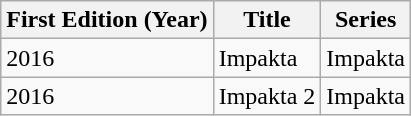<table class="wikitable sortable">
<tr>
<th>First Edition (Year)</th>
<th>Title</th>
<th>Series</th>
</tr>
<tr>
<td>2016</td>
<td>Impakta</td>
<td>Impakta</td>
</tr>
<tr>
<td>2016</td>
<td>Impakta 2</td>
<td>Impakta</td>
</tr>
</table>
